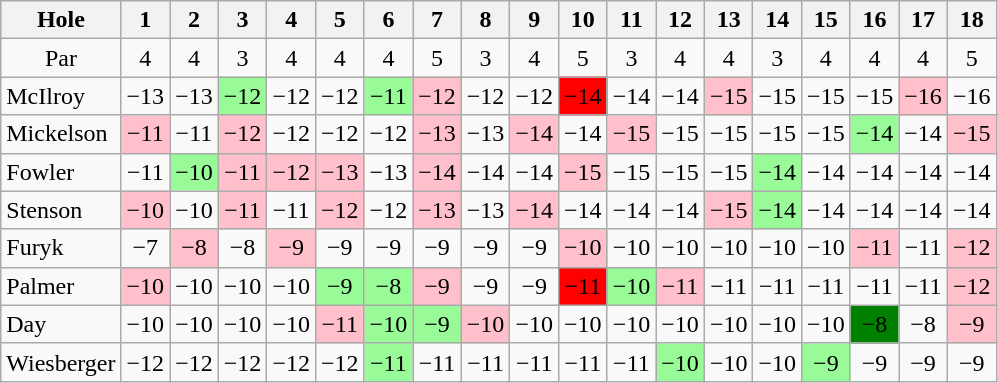<table class="wikitable" style="text-align:center">
<tr>
<th>Hole</th>
<th>1</th>
<th>2</th>
<th>3</th>
<th>4</th>
<th>5</th>
<th>6</th>
<th>7</th>
<th>8</th>
<th>9</th>
<th>10</th>
<th>11</th>
<th>12</th>
<th>13</th>
<th>14</th>
<th>15</th>
<th>16</th>
<th>17</th>
<th>18</th>
</tr>
<tr>
<td>Par</td>
<td>4</td>
<td>4</td>
<td>3</td>
<td>4</td>
<td>4</td>
<td>4</td>
<td>5</td>
<td>3</td>
<td>4</td>
<td>5</td>
<td>3</td>
<td>4</td>
<td>4</td>
<td>3</td>
<td>4</td>
<td>4</td>
<td>4</td>
<td>5</td>
</tr>
<tr>
<td align=left> McIlroy</td>
<td>−13</td>
<td>−13</td>
<td style="background: PaleGreen;">−12</td>
<td>−12</td>
<td>−12</td>
<td style="background: PaleGreen;">−11</td>
<td style="background: Pink;">−12</td>
<td>−12</td>
<td>−12</td>
<td style="background: Red;">−14</td>
<td>−14</td>
<td>−14</td>
<td style="background: Pink;">−15</td>
<td>−15</td>
<td>−15</td>
<td>−15</td>
<td style="background: Pink;">−16</td>
<td>−16</td>
</tr>
<tr>
<td align=left> Mickelson</td>
<td style="background: Pink;">−11</td>
<td>−11</td>
<td style="background: Pink;">−12</td>
<td>−12</td>
<td>−12</td>
<td>−12</td>
<td style="background: Pink;">−13</td>
<td>−13</td>
<td style="background: Pink;">−14</td>
<td>−14</td>
<td style="background: Pink;">−15</td>
<td>−15</td>
<td>−15</td>
<td>−15</td>
<td>−15</td>
<td style="background: PaleGreen;">−14</td>
<td>−14</td>
<td style="background: Pink;">−15</td>
</tr>
<tr>
<td align=left> Fowler</td>
<td>−11</td>
<td style="background: PaleGreen;">−10</td>
<td style="background: Pink;">−11</td>
<td style="background: Pink;">−12</td>
<td style="background: Pink;">−13</td>
<td>−13</td>
<td style="background: Pink;">−14</td>
<td>−14</td>
<td>−14</td>
<td style="background: Pink;">−15</td>
<td>−15</td>
<td>−15</td>
<td>−15</td>
<td style="background: PaleGreen;">−14</td>
<td>−14</td>
<td>−14</td>
<td>−14</td>
<td>−14</td>
</tr>
<tr>
<td align=left> Stenson</td>
<td style="background: Pink;">−10</td>
<td>−10</td>
<td style="background: Pink;">−11</td>
<td>−11</td>
<td style="background: Pink;">−12</td>
<td>−12</td>
<td style="background: Pink;">−13</td>
<td>−13</td>
<td style="background: Pink;">−14</td>
<td>−14</td>
<td>−14</td>
<td>−14</td>
<td style="background: Pink;">−15</td>
<td style="background: PaleGreen;">−14</td>
<td>−14</td>
<td>−14</td>
<td>−14</td>
<td>−14</td>
</tr>
<tr>
<td align=left> Furyk</td>
<td>−7</td>
<td style="background: Pink;">−8</td>
<td>−8</td>
<td style="background: Pink;">−9</td>
<td>−9</td>
<td>−9</td>
<td>−9</td>
<td>−9</td>
<td>−9</td>
<td style="background: Pink;">−10</td>
<td>−10</td>
<td>−10</td>
<td>−10</td>
<td>−10</td>
<td>−10</td>
<td style="background: Pink;">−11</td>
<td>−11</td>
<td style="background: Pink;">−12</td>
</tr>
<tr>
<td align=left> Palmer</td>
<td style="background: Pink;">−10</td>
<td>−10</td>
<td>−10</td>
<td>−10</td>
<td style="background: PaleGreen;">−9</td>
<td style="background: PaleGreen;">−8</td>
<td style="background: Pink;">−9</td>
<td>−9</td>
<td>−9</td>
<td style="background: Red;">−11</td>
<td style="background: PaleGreen;">−10</td>
<td style="background: Pink;">−11</td>
<td>−11</td>
<td>−11</td>
<td>−11</td>
<td>−11</td>
<td>−11</td>
<td style="background: Pink;">−12</td>
</tr>
<tr>
<td align=left> Day</td>
<td>−10</td>
<td>−10</td>
<td>−10</td>
<td>−10</td>
<td style="background: Pink;">−11</td>
<td style="background: PaleGreen;">−10</td>
<td style="background: PaleGreen;">−9</td>
<td style="background: Pink;">−10</td>
<td>−10</td>
<td>−10</td>
<td>−10</td>
<td>−10</td>
<td>−10</td>
<td>−10</td>
<td>−10</td>
<td style="background: Green;">−8</td>
<td>−8</td>
<td style="background: Pink;">−9</td>
</tr>
<tr>
<td align=left> Wiesberger</td>
<td>−12</td>
<td>−12</td>
<td>−12</td>
<td>−12</td>
<td>−12</td>
<td style="background: PaleGreen;">−11</td>
<td>−11</td>
<td>−11</td>
<td>−11</td>
<td>−11</td>
<td>−11</td>
<td style="background: PaleGreen;">−10</td>
<td>−10</td>
<td>−10</td>
<td style="background: PaleGreen;">−9</td>
<td>−9</td>
<td>−9</td>
<td>−9</td>
</tr>
</table>
